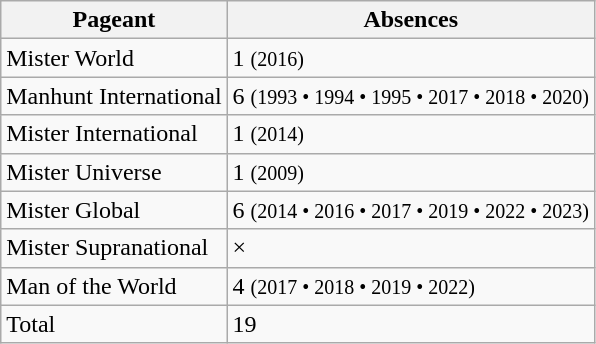<table class="wikitable sortable">
<tr>
<th bgcolor="#CEF2E6">Pageant</th>
<th bgcolor="#CEF2E6">Absences</th>
</tr>
<tr>
<td>Mister World</td>
<td>1 <small>(2016)</small></td>
</tr>
<tr>
<td>Manhunt International</td>
<td>6 <small>(1993 • 1994 • 1995 • 2017 • 2018 • 2020)</small></td>
</tr>
<tr>
<td>Mister International</td>
<td>1 <small>(2014)</small></td>
</tr>
<tr>
<td>Mister Universe</td>
<td>1 <small>(2009)</small></td>
</tr>
<tr>
<td>Mister Global</td>
<td>6 <small>(2014 • 2016 • 2017 • 2019 • 2022 • 2023)</small></td>
</tr>
<tr>
<td>Mister Supranational</td>
<td>×</td>
</tr>
<tr>
<td>Man of the World</td>
<td>4 <small>(2017 • 2018 • 2019 • 2022)</small></td>
</tr>
<tr>
<td>Total</td>
<td>19</td>
</tr>
</table>
